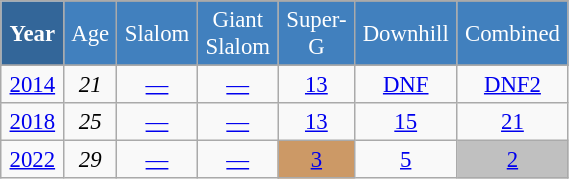<table class="wikitable" style="font-size:95%; text-align:center; border:grey solid 1px; border-collapse:collapse;" width="30%">
<tr style="background-color:#369; color:white;">
<td rowspan="2" colspan="1" width="5%"><strong>Year</strong></td>
</tr>
<tr style="background-color:#4180be; color:white;">
<td width="3%">Age</td>
<td width="4%">Slalom</td>
<td width="4%">Giant<br>Slalom</td>
<td width="4%">Super-G</td>
<td width="4%">Downhill</td>
<td width="4%">Combined</td>
</tr>
<tr style="background-color:#8CB2D8; color:white;">
</tr>
<tr>
<td><a href='#'>2014</a></td>
<td><em>21</em></td>
<td><a href='#'>—</a></td>
<td><a href='#'>—</a></td>
<td><a href='#'>13</a></td>
<td><a href='#'>DNF</a></td>
<td><a href='#'>DNF2</a></td>
</tr>
<tr>
<td><a href='#'>2018</a></td>
<td><em>25</em></td>
<td><a href='#'>—</a></td>
<td><a href='#'>—</a></td>
<td><a href='#'>13</a></td>
<td><a href='#'>15</a></td>
<td><a href='#'>21</a></td>
</tr>
<tr>
<td><a href='#'>2022</a></td>
<td><em>29</em></td>
<td><a href='#'>—</a></td>
<td><a href='#'>—</a></td>
<td style="background:#c96;"><a href='#'>3</a></td>
<td><a href='#'>5</a></td>
<td style="background:silver;"><a href='#'>2</a></td>
</tr>
</table>
